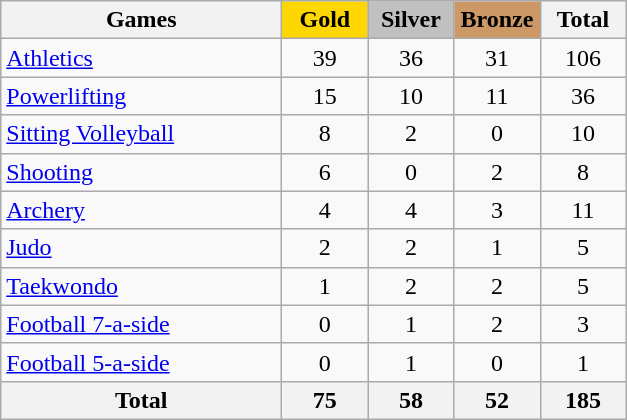<table class="wikitable sortable" style="text-align:center;">
<tr>
<th width=180>Games</th>
<th scope="col" style="background:gold; width:50px;">Gold</th>
<th scope="col" style="background:silver; width:50px;">Silver</th>
<th scope="col" style="background:#cc9966; width:50px;">Bronze</th>
<th width=50>Total</th>
</tr>
<tr>
<td align=left><a href='#'>Athletics</a></td>
<td>39</td>
<td>36</td>
<td>31</td>
<td>106</td>
</tr>
<tr>
<td align=left><a href='#'>Powerlifting</a></td>
<td>15</td>
<td>10</td>
<td>11</td>
<td>36</td>
</tr>
<tr>
<td align=left><a href='#'>Sitting Volleyball</a></td>
<td>8</td>
<td>2</td>
<td>0</td>
<td>10</td>
</tr>
<tr>
<td align=left><a href='#'>Shooting</a></td>
<td>6</td>
<td>0</td>
<td>2</td>
<td>8</td>
</tr>
<tr>
<td align=left><a href='#'>Archery</a></td>
<td>4</td>
<td>4</td>
<td>3</td>
<td>11</td>
</tr>
<tr>
<td align=left><a href='#'>Judo</a></td>
<td>2</td>
<td>2</td>
<td>1</td>
<td>5</td>
</tr>
<tr>
<td align=left><a href='#'>Taekwondo</a></td>
<td>1</td>
<td>2</td>
<td>2</td>
<td>5</td>
</tr>
<tr>
<td align=left><a href='#'>Football 7-a-side</a></td>
<td>0</td>
<td>1</td>
<td>2</td>
<td>3</td>
</tr>
<tr>
<td align=left><a href='#'>Football 5-a-side</a></td>
<td>0</td>
<td>1</td>
<td>0</td>
<td>1</td>
</tr>
<tr class="sortbottom">
<th>Total</th>
<th>75</th>
<th>58</th>
<th>52</th>
<th>185</th>
</tr>
</table>
